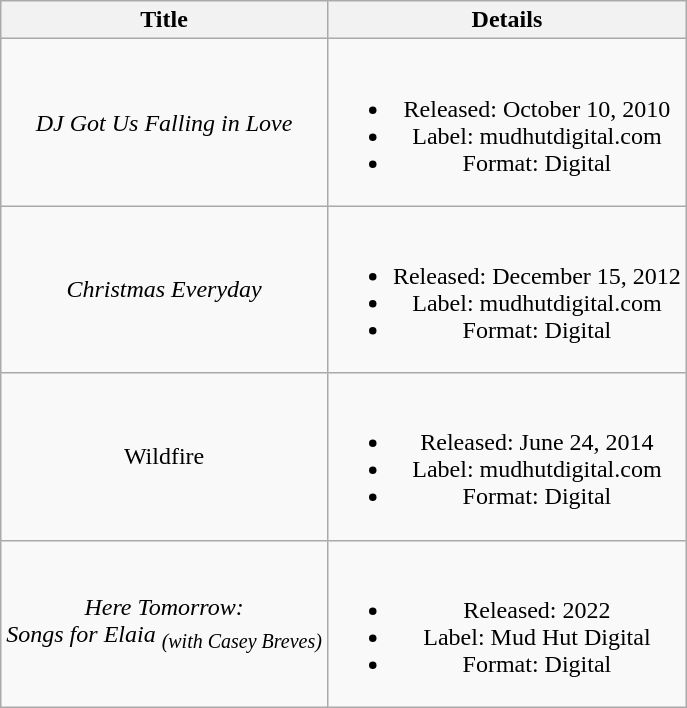<table class="wikitable plainrowheaders" style="text-align:center;">
<tr>
<th>Title</th>
<th>Details</th>
</tr>
<tr>
<td><em>DJ Got Us Falling in Love</em></td>
<td><br><ul><li>Released: October 10, 2010</li><li>Label: mudhutdigital.com</li><li>Format: Digital</li></ul></td>
</tr>
<tr>
<td><em>Christmas Everyday</em></td>
<td><br><ul><li>Released: December 15, 2012</li><li>Label: mudhutdigital.com</li><li>Format: Digital</li></ul></td>
</tr>
<tr>
<td>Wildfire</td>
<td><br><ul><li>Released: June 24, 2014</li><li>Label: mudhutdigital.com</li><li>Format: Digital</li></ul></td>
</tr>
<tr>
<td><em>Here Tomorrow:</em><br><em>Songs for Elaia</em>
<em><sub>(with Casey Breves)</sub></em></td>
<td><br><ul><li>Released: 2022</li><li>Label: Mud Hut Digital</li><li>Format: Digital</li></ul></td>
</tr>
</table>
